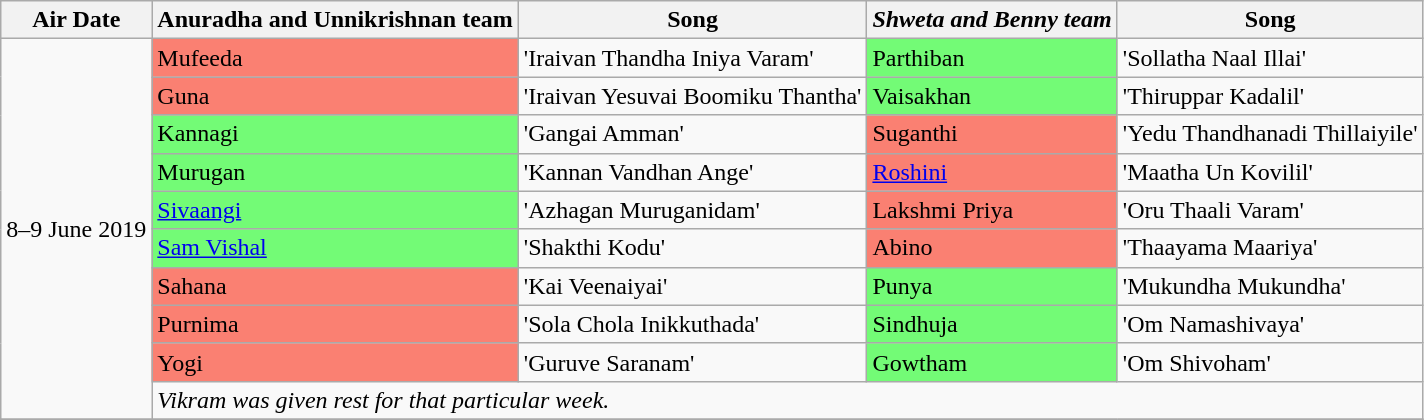<table class="wikitable sortable">
<tr>
<th>Air Date</th>
<th>Anuradha and Unnikrishnan team</th>
<th>Song</th>
<th><em>Shweta and Benny team</em></th>
<th>Song</th>
</tr>
<tr>
<td rowspan="10">8–9 June 2019</td>
<td style="background:salmon">Mufeeda</td>
<td>'Iraivan Thandha Iniya Varam'</td>
<td style="background:#73FB76">Parthiban</td>
<td>'Sollatha Naal Illai'</td>
</tr>
<tr>
<td style="background:salmon">Guna</td>
<td>'Iraivan Yesuvai Boomiku Thantha'</td>
<td style="background:#73FB76;">Vaisakhan</td>
<td>'Thiruppar Kadalil'</td>
</tr>
<tr>
<td style="background:#73FB76;">Kannagi</td>
<td>'Gangai Amman'</td>
<td style="background:salmon">Suganthi</td>
<td>'Yedu Thandhanadi Thillaiyile'</td>
</tr>
<tr>
<td style="background:#73FB76;">Murugan</td>
<td>'Kannan Vandhan Ange'</td>
<td style="background:salmon"><a href='#'>Roshini</a></td>
<td>'Maatha Un Kovilil'</td>
</tr>
<tr>
<td style="background:#73FB76;"><a href='#'>Sivaangi</a></td>
<td>'Azhagan Muruganidam'</td>
<td style="background:salmon">Lakshmi Priya</td>
<td>'Oru Thaali Varam'</td>
</tr>
<tr>
<td style="background:#73FB76;"><a href='#'>Sam Vishal</a></td>
<td>'Shakthi Kodu'</td>
<td style="background:salmon">Abino</td>
<td>'Thaayama Maariya'</td>
</tr>
<tr>
<td style="background:salmon">Sahana</td>
<td>'Kai Veenaiyai'</td>
<td style="background:#73FB76">Punya</td>
<td>'Mukundha Mukundha'</td>
</tr>
<tr>
<td style="background:salmon">Purnima</td>
<td>'Sola Chola Inikkuthada'</td>
<td style="background:#73FB76">Sindhuja</td>
<td>'Om Namashivaya'</td>
</tr>
<tr>
<td style="background:salmon">Yogi</td>
<td>'Guruve Saranam'</td>
<td style="background:#73FB76">Gowtham</td>
<td>'Om Shivoham'</td>
</tr>
<tr>
<td colspan="4"><em>Vikram was given rest for that particular week.</em></td>
</tr>
<tr>
</tr>
</table>
